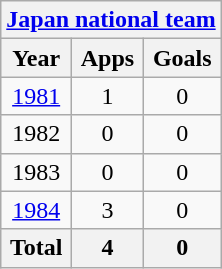<table class="wikitable" style="text-align:center">
<tr>
<th colspan=3><a href='#'>Japan national team</a></th>
</tr>
<tr>
<th>Year</th>
<th>Apps</th>
<th>Goals</th>
</tr>
<tr>
<td><a href='#'>1981</a></td>
<td>1</td>
<td>0</td>
</tr>
<tr>
<td>1982</td>
<td>0</td>
<td>0</td>
</tr>
<tr>
<td>1983</td>
<td>0</td>
<td>0</td>
</tr>
<tr>
<td><a href='#'>1984</a></td>
<td>3</td>
<td>0</td>
</tr>
<tr>
<th>Total</th>
<th>4</th>
<th>0</th>
</tr>
</table>
